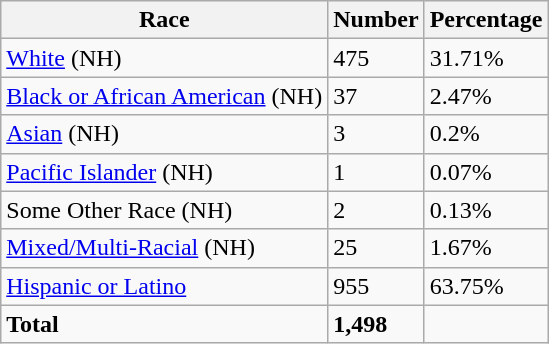<table class="wikitable">
<tr>
<th>Race</th>
<th>Number</th>
<th>Percentage</th>
</tr>
<tr>
<td><a href='#'>White</a> (NH)</td>
<td>475</td>
<td>31.71%</td>
</tr>
<tr>
<td><a href='#'>Black or African American</a> (NH)</td>
<td>37</td>
<td>2.47%</td>
</tr>
<tr>
<td><a href='#'>Asian</a> (NH)</td>
<td>3</td>
<td>0.2%</td>
</tr>
<tr>
<td><a href='#'>Pacific Islander</a> (NH)</td>
<td>1</td>
<td>0.07%</td>
</tr>
<tr>
<td>Some Other Race (NH)</td>
<td>2</td>
<td>0.13%</td>
</tr>
<tr>
<td><a href='#'>Mixed/Multi-Racial</a> (NH)</td>
<td>25</td>
<td>1.67%</td>
</tr>
<tr>
<td><a href='#'>Hispanic or Latino</a></td>
<td>955</td>
<td>63.75%</td>
</tr>
<tr>
<td><strong>Total</strong></td>
<td><strong>1,498</strong></td>
<td></td>
</tr>
</table>
